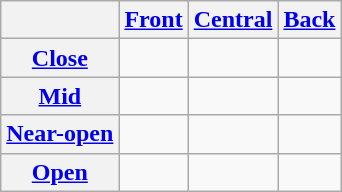<table class="wikitable" style="text-align: center">
<tr>
<th></th>
<th><a href='#'>Front</a></th>
<th><a href='#'>Central</a></th>
<th><a href='#'>Back</a></th>
</tr>
<tr>
<th><a href='#'>Close</a></th>
<td><strong></strong> </td>
<td></td>
<td><strong></strong> </td>
</tr>
<tr>
<th><a href='#'>Mid</a></th>
<td><strong></strong> </td>
<td></td>
<td><strong></strong> </td>
</tr>
<tr>
<th><a href='#'>Near-open</a></th>
<td></td>
<td><strong></strong> </td>
<td></td>
</tr>
<tr>
<th><a href='#'>Open</a></th>
<td></td>
<td><strong></strong> </td>
<td></td>
</tr>
</table>
